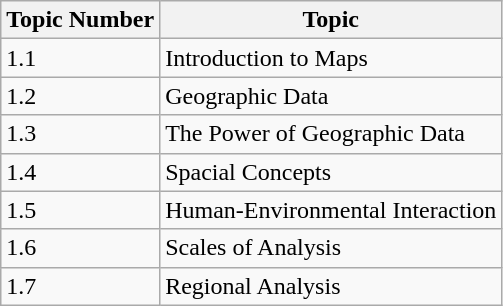<table class="wikitable">
<tr>
<th>Topic Number</th>
<th>Topic</th>
</tr>
<tr>
<td>1.1</td>
<td>Introduction to Maps</td>
</tr>
<tr>
<td>1.2</td>
<td>Geographic Data</td>
</tr>
<tr>
<td>1.3</td>
<td>The Power of Geographic Data</td>
</tr>
<tr>
<td>1.4</td>
<td>Spacial Concepts</td>
</tr>
<tr>
<td>1.5</td>
<td>Human-Environmental Interaction</td>
</tr>
<tr>
<td>1.6</td>
<td>Scales of Analysis</td>
</tr>
<tr>
<td>1.7</td>
<td>Regional Analysis</td>
</tr>
</table>
